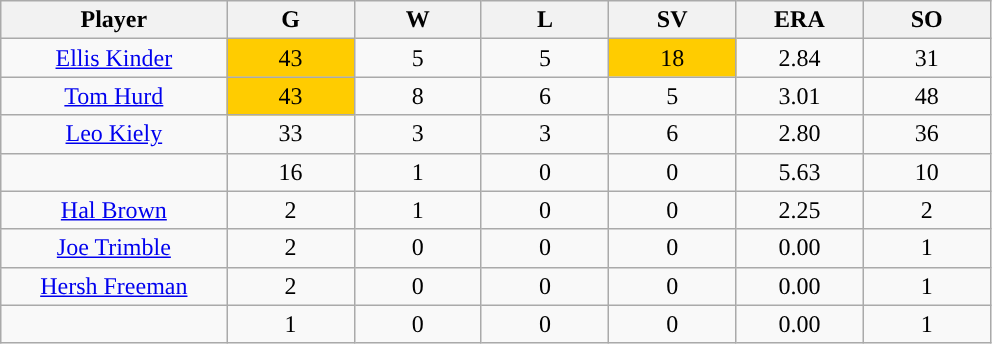<table class="wikitable sortable">
<tr>
<th bgcolor="#DDDDFF" width="16%">Player</th>
<th bgcolor="#DDDDFF" width="9%">G</th>
<th bgcolor="#DDDDFF" width="9%">W</th>
<th bgcolor="#DDDDFF" width="9%">L</th>
<th bgcolor="#DDDDFF" width="9%">SV</th>
<th bgcolor="#DDDDFF" width="9%">ERA</th>
<th bgcolor="#DDDDFF" width="9%">SO</th>
</tr>
<tr align="center">
<td><a href='#'>Ellis Kinder</a></td>
<td style="background:#fc0;">43</td>
<td>5</td>
<td>5</td>
<td style="background:#fc0;">18</td>
<td>2.84</td>
<td>31</td>
</tr>
<tr align="center">
<td><a href='#'>Tom Hurd</a></td>
<td style="background:#fc0;">43</td>
<td>8</td>
<td>6</td>
<td>5</td>
<td>3.01</td>
<td>48</td>
</tr>
<tr align="center">
<td><a href='#'>Leo Kiely</a></td>
<td>33</td>
<td>3</td>
<td>3</td>
<td>6</td>
<td>2.80</td>
<td>36</td>
</tr>
<tr align="center">
<td></td>
<td>16</td>
<td>1</td>
<td>0</td>
<td>0</td>
<td>5.63</td>
<td>10</td>
</tr>
<tr align="center">
<td><a href='#'>Hal Brown</a></td>
<td>2</td>
<td>1</td>
<td>0</td>
<td>0</td>
<td>2.25</td>
<td>2</td>
</tr>
<tr align="center">
<td><a href='#'>Joe Trimble</a></td>
<td>2</td>
<td>0</td>
<td>0</td>
<td>0</td>
<td>0.00</td>
<td>1</td>
</tr>
<tr align="center">
<td><a href='#'>Hersh Freeman</a></td>
<td>2</td>
<td>0</td>
<td>0</td>
<td>0</td>
<td>0.00</td>
<td>1</td>
</tr>
<tr align="center">
<td></td>
<td>1</td>
<td>0</td>
<td>0</td>
<td>0</td>
<td>0.00</td>
<td>1</td>
</tr>
</table>
